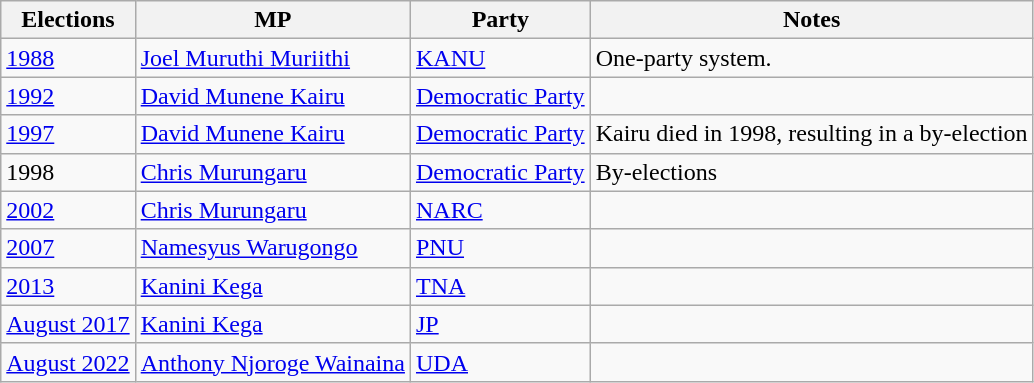<table class="wikitable">
<tr>
<th>Elections</th>
<th>MP </th>
<th>Party</th>
<th>Notes</th>
</tr>
<tr>
<td><a href='#'>1988</a></td>
<td><a href='#'>Joel Muruthi Muriithi</a></td>
<td><a href='#'>KANU</a></td>
<td>One-party system.</td>
</tr>
<tr>
<td><a href='#'>1992</a></td>
<td><a href='#'>David Munene Kairu</a></td>
<td><a href='#'>Democratic Party</a></td>
<td></td>
</tr>
<tr>
<td><a href='#'>1997</a></td>
<td><a href='#'>David Munene Kairu</a></td>
<td><a href='#'>Democratic Party</a></td>
<td>Kairu died in 1998, resulting in a by-election</td>
</tr>
<tr>
<td>1998</td>
<td><a href='#'>Chris Murungaru</a></td>
<td><a href='#'>Democratic Party</a></td>
<td>By-elections</td>
</tr>
<tr>
<td><a href='#'>2002</a></td>
<td><a href='#'>Chris Murungaru</a></td>
<td><a href='#'>NARC</a></td>
<td></td>
</tr>
<tr>
<td><a href='#'>2007</a></td>
<td><a href='#'>Namesyus Warugongo</a></td>
<td><a href='#'>PNU</a></td>
<td></td>
</tr>
<tr>
<td><a href='#'>2013</a></td>
<td><a href='#'>Kanini Kega</a></td>
<td><a href='#'>TNA</a></td>
<td></td>
</tr>
<tr>
<td><a href='#'>August 2017</a></td>
<td><a href='#'>Kanini Kega</a></td>
<td><a href='#'>JP</a></td>
<td></td>
</tr>
<tr>
<td><a href='#'>August 2022</a></td>
<td><a href='#'>Anthony Njoroge Wainaina</a></td>
<td><a href='#'>UDA</a></td>
<td></td>
</tr>
</table>
